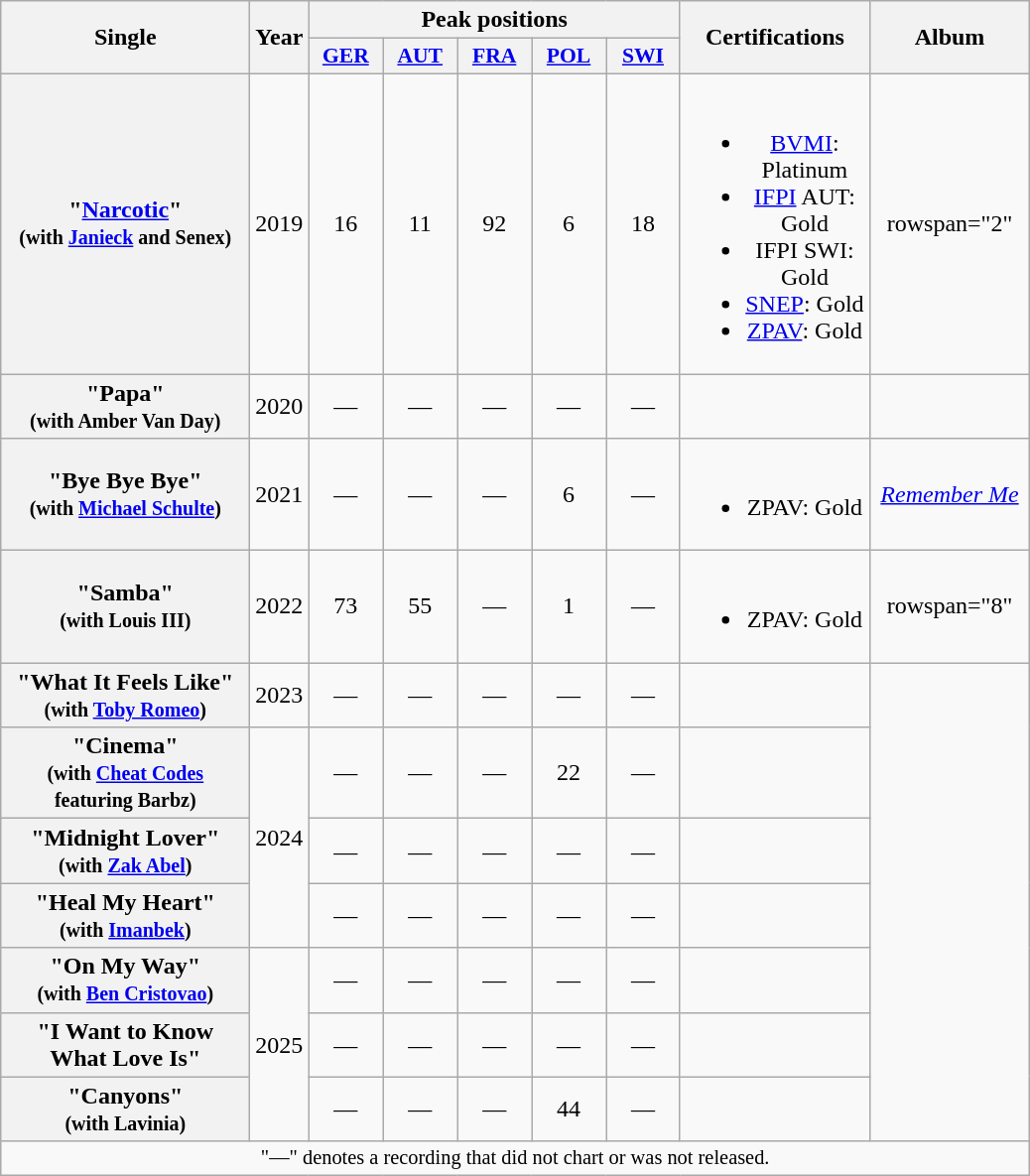<table class="wikitable plainrowheaders" style="text-align:center">
<tr>
<th rowspan="2" width="160">Single</th>
<th rowspan="2" width="10">Year</th>
<th colspan="5" width="20">Peak positions</th>
<th rowspan="2" width="120">Certifications</th>
<th rowspan="2" width="100">Album</th>
</tr>
<tr>
<th scope="col" style="width:3em;font-size:90%;"><a href='#'>GER</a><br></th>
<th scope="col" style="width:3em;font-size:90%;"><a href='#'>AUT</a><br></th>
<th scope="col" style="width:3em;font-size:90%;"><a href='#'>FRA</a><br></th>
<th scope="col" style="width:3em;font-size:90%;"><a href='#'>POL</a><br></th>
<th scope="col" style="width:3em;font-size:90%;"><a href='#'>SWI</a><br></th>
</tr>
<tr>
<th scope="row">"<a href='#'>Narcotic</a>" <br><small>(with <a href='#'>Janieck</a> and Senex)</small></th>
<td>2019</td>
<td>16</td>
<td>11</td>
<td>92</td>
<td>6</td>
<td>18</td>
<td><br><ul><li><a href='#'>BVMI</a>: Platinum</li><li><a href='#'>IFPI</a> AUT: Gold</li><li>IFPI SWI: Gold</li><li><a href='#'>SNEP</a>: Gold</li><li><a href='#'>ZPAV</a>: Gold</li></ul></td>
<td>rowspan="2" </td>
</tr>
<tr>
<th scope="row">"Papa"<br><small>(with Amber Van Day)</small></th>
<td>2020</td>
<td>—</td>
<td>—</td>
<td>—</td>
<td>—</td>
<td>—</td>
<td></td>
</tr>
<tr>
<th scope="row">"Bye Bye Bye"<br><small>(with <a href='#'>Michael Schulte</a>)</small></th>
<td>2021</td>
<td>—</td>
<td>—</td>
<td>—</td>
<td>6</td>
<td>—</td>
<td><br><ul><li>ZPAV: Gold</li></ul></td>
<td><em><a href='#'>Remember Me</a></em></td>
</tr>
<tr>
<th scope="row">"Samba"<br><small>(with Louis III)</small></th>
<td>2022</td>
<td>73</td>
<td>55</td>
<td>—</td>
<td>1</td>
<td>—</td>
<td><br><ul><li>ZPAV: Gold</li></ul></td>
<td>rowspan="8" </td>
</tr>
<tr>
<th scope="row">"What It Feels Like"<br><small>(with <a href='#'>Toby Romeo</a>)</small></th>
<td>2023</td>
<td>—</td>
<td>—</td>
<td>—</td>
<td>—</td>
<td>—</td>
<td></td>
</tr>
<tr>
<th scope="row">"Cinema"<br><small>(with <a href='#'>Cheat Codes</a> featuring Barbz)</small></th>
<td rowspan="3">2024</td>
<td>—</td>
<td>—</td>
<td>—</td>
<td>22</td>
<td>—</td>
<td></td>
</tr>
<tr>
<th scope="row">"Midnight Lover"<br><small>(with <a href='#'>Zak Abel</a>)</small></th>
<td>—</td>
<td>—</td>
<td>—</td>
<td>—</td>
<td>—</td>
<td></td>
</tr>
<tr>
<th scope="row">"Heal My Heart"<br><small>(with <a href='#'>Imanbek</a>)</small></th>
<td>—</td>
<td>—</td>
<td>—</td>
<td>—</td>
<td>—</td>
<td></td>
</tr>
<tr>
<th scope="row">"On My Way"<br><small>(with <a href='#'>Ben Cristovao</a>)</small></th>
<td rowspan="3">2025</td>
<td>—</td>
<td>—</td>
<td>—</td>
<td>—</td>
<td>—</td>
<td></td>
</tr>
<tr>
<th scope="row">"I Want to Know What Love Is"</th>
<td>—</td>
<td>—</td>
<td>—</td>
<td>—</td>
<td>—</td>
<td></td>
</tr>
<tr>
<th scope="row">"Canyons"<br><small>(with Lavinia)</small></th>
<td>—</td>
<td>—</td>
<td>—</td>
<td>44</td>
<td>—</td>
<td></td>
</tr>
<tr>
<td colspan="12" style="font-size:85%">"—" denotes a recording that did not chart or was not released.</td>
</tr>
</table>
